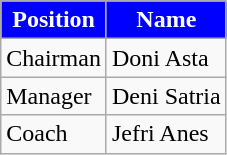<table class="wikitable">
<tr>
<th style="background-color:blue; color:white;" scope=col>Position</th>
<th style="background-color:blue; color:white;" scope=col>Name</th>
</tr>
<tr>
<td>Chairman</td>
<td> Doni Asta</td>
</tr>
<tr>
<td>Manager</td>
<td>  Deni Satria</td>
</tr>
<tr>
<td>Coach</td>
<td> Jefri Anes</td>
</tr>
</table>
